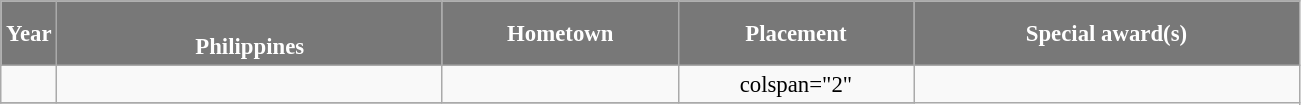<table class="wikitable sortable" style="font-size: 95%; text-align:center">
<tr>
<th width="20" style="background-color:#787878;color:#FFFFFF;">Year</th>
<th width="250" style="background-color:#787878;color:#FFFFFF;"><br>Philippines</th>
<th width="150" style="background-color:#787878;color:#FFFFFF;">Hometown</th>
<th width="150" style="background-color:#787878;color:#FFFFFF;">Placement</th>
<th width="250" style="background-color:#787878;color:#FFFFFF;">Special award(s)</th>
</tr>
<tr>
<td></td>
<td></td>
<td></td>
<td>colspan="2" </td>
</tr>
<tr>
</tr>
</table>
